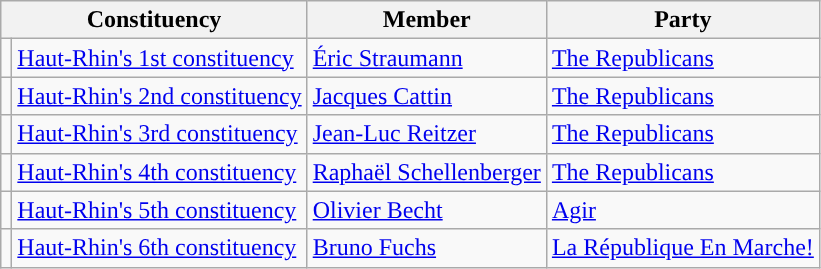<table class="wikitable">
<tr>
<th colspan="2">Constituency</th>
<th>Member</th>
<th>Party</th>
</tr>
<tr>
<td style="background-color: "></td>
<td><a href='#'>Haut-Rhin's 1st constituency</a></td>
<td><a href='#'>Éric Straumann</a></td>
<td><a href='#'>The Republicans</a></td>
</tr>
<tr>
<td style="background-color: "></td>
<td><a href='#'>Haut-Rhin's 2nd constituency</a></td>
<td><a href='#'>Jacques Cattin</a></td>
<td><a href='#'>The Republicans</a></td>
</tr>
<tr>
<td style="background-color: "></td>
<td><a href='#'>Haut-Rhin's 3rd constituency</a></td>
<td><a href='#'>Jean-Luc Reitzer</a></td>
<td><a href='#'>The Republicans</a></td>
</tr>
<tr>
<td style="background-color: "></td>
<td><a href='#'>Haut-Rhin's 4th constituency</a></td>
<td><a href='#'>Raphaël Schellenberger</a></td>
<td><a href='#'>The Republicans</a></td>
</tr>
<tr>
<td style="background-color: "></td>
<td><a href='#'>Haut-Rhin's 5th constituency</a></td>
<td><a href='#'>Olivier Becht</a></td>
<td><a href='#'>Agir</a></td>
</tr>
<tr>
<td style="background-color: "></td>
<td><a href='#'>Haut-Rhin's 6th constituency</a></td>
<td><a href='#'>Bruno Fuchs</a></td>
<td><a href='#'>La République En Marche!</a></td>
</tr>
</table>
